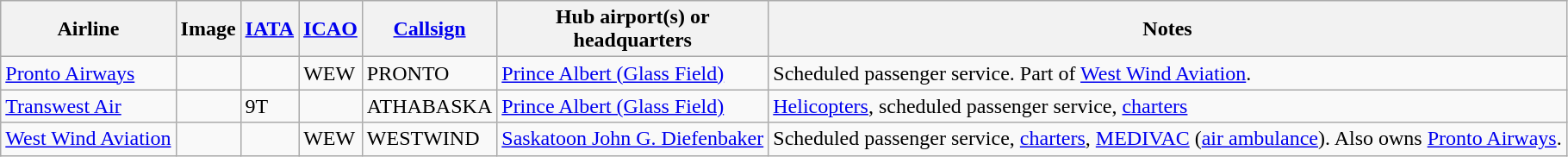<table class="wikitable sortable" style="border: 0; cellpadding: 2; cellspacing: 3;">
<tr style="vertical-align:middle;">
<th>Airline</th>
<th>Image</th>
<th><a href='#'>IATA</a></th>
<th><a href='#'>ICAO</a></th>
<th><a href='#'>Callsign</a></th>
<th>Hub airport(s) or<br>headquarters</th>
<th class="unsortable">Notes</th>
</tr>
<tr>
<td><a href='#'>Pronto Airways</a></td>
<td></td>
<td></td>
<td>WEW</td>
<td>PRONTO</td>
<td><a href='#'>Prince Albert (Glass Field)</a></td>
<td>Scheduled passenger service. Part of <a href='#'>West Wind Aviation</a>.</td>
</tr>
<tr>
<td><a href='#'>Transwest Air</a></td>
<td></td>
<td>9T</td>
<td></td>
<td>ATHABASKA</td>
<td><a href='#'>Prince Albert (Glass Field)</a></td>
<td><a href='#'>Helicopters</a>, scheduled passenger service, <a href='#'>charters</a></td>
</tr>
<tr>
<td><a href='#'>West Wind Aviation</a></td>
<td></td>
<td></td>
<td>WEW</td>
<td>WESTWIND</td>
<td><a href='#'>Saskatoon John G. Diefenbaker</a></td>
<td>Scheduled passenger service, <a href='#'>charters</a>, <a href='#'>MEDIVAC</a> (<a href='#'>air ambulance</a>). Also owns <a href='#'>Pronto Airways</a>.</td>
</tr>
</table>
